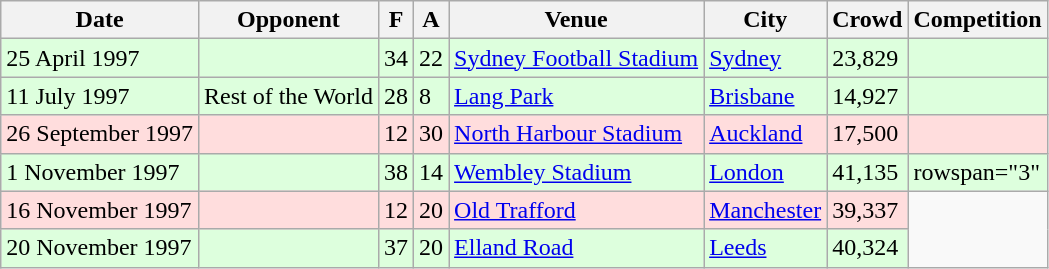<table class="wikitable sortable">
<tr>
<th>Date</th>
<th>Opponent</th>
<th>F</th>
<th>A</th>
<th>Venue</th>
<th>City</th>
<th>Crowd</th>
<th>Competition</th>
</tr>
<tr style="background:#ddffdd;">
<td>25 April 1997</td>
<td></td>
<td>34</td>
<td>22</td>
<td><a href='#'>Sydney Football Stadium</a></td>
<td><a href='#'>Sydney</a></td>
<td>23,829</td>
<td></td>
</tr>
<tr style="background:#ddffdd;">
<td>11 July 1997</td>
<td> Rest of the World</td>
<td>28</td>
<td>8</td>
<td><a href='#'>Lang Park</a></td>
<td><a href='#'>Brisbane</a></td>
<td>14,927</td>
<td></td>
</tr>
<tr style="background:#ffdddd;">
<td>26 September 1997</td>
<td></td>
<td>12</td>
<td>30</td>
<td><a href='#'>North Harbour Stadium</a></td>
<td><a href='#'>Auckland</a></td>
<td>17,500</td>
<td></td>
</tr>
<tr style="background:#ddffdd;">
<td>1 November 1997</td>
<td></td>
<td>38</td>
<td>14</td>
<td><a href='#'>Wembley Stadium</a></td>
<td><a href='#'>London</a></td>
<td>41,135</td>
<td>rowspan="3" </td>
</tr>
<tr style="background:#ffdddd;">
<td>16 November 1997</td>
<td></td>
<td>12</td>
<td>20</td>
<td><a href='#'>Old Trafford</a></td>
<td><a href='#'>Manchester</a></td>
<td>39,337</td>
</tr>
<tr style="background:#ddffdd;">
<td>20 November 1997</td>
<td></td>
<td>37</td>
<td>20</td>
<td><a href='#'>Elland Road</a></td>
<td><a href='#'>Leeds</a></td>
<td>40,324</td>
</tr>
</table>
